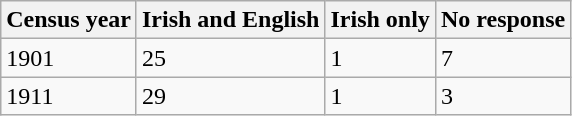<table class="wikitable">
<tr>
<th>Census year</th>
<th>Irish and English</th>
<th>Irish only</th>
<th>No response</th>
</tr>
<tr>
<td>1901</td>
<td>25</td>
<td>1</td>
<td>7</td>
</tr>
<tr>
<td>1911</td>
<td>29</td>
<td>1</td>
<td>3</td>
</tr>
</table>
